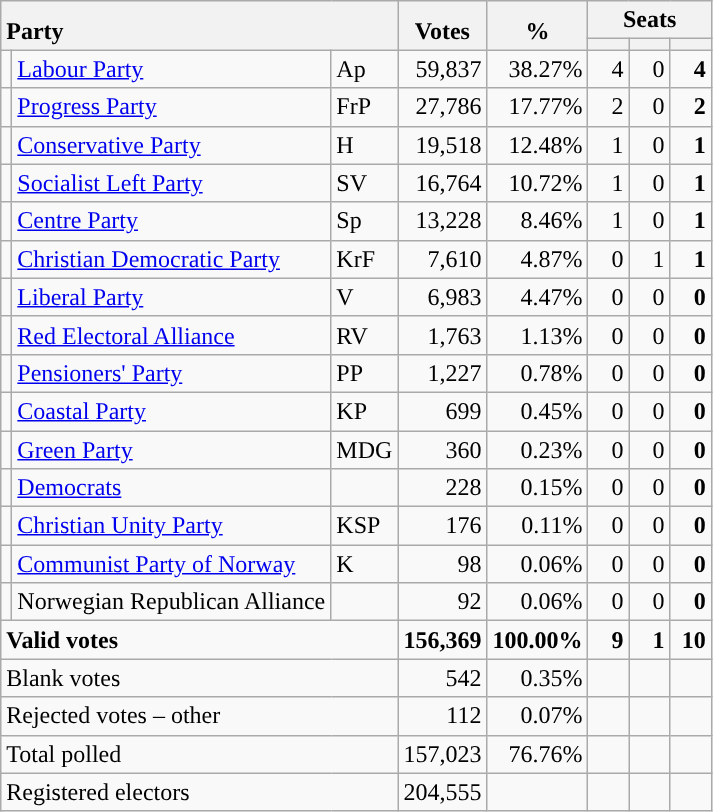<table class="wikitable" border="1" style="text-align:right;">
<tr>
<th style="text-align:left;" valign=bottom rowspan=2 colspan=3>Party</th>
<th align=center valign=bottom rowspan=2 width="50">Votes</th>
<th align=center valign=bottom rowspan=2 width="50">%</th>
<th colspan=3>Seats</th>
</tr>
<tr>
<th align=center valign=bottom width="20"><small></small></th>
<th align=center valign=bottom width="20"><small><a href='#'></a></small></th>
<th align=center valign=bottom width="20"><small></small></th>
</tr>
<tr>
<td style="color:inherit;background:"></td>
<td align=left><a href='#'>Labour Party</a></td>
<td align=left>Ap</td>
<td>59,837</td>
<td>38.27%</td>
<td>4</td>
<td>0</td>
<td><strong>4</strong></td>
</tr>
<tr>
<td style="color:inherit;background:"></td>
<td align=left><a href='#'>Progress Party</a></td>
<td align=left>FrP</td>
<td>27,786</td>
<td>17.77%</td>
<td>2</td>
<td>0</td>
<td><strong>2</strong></td>
</tr>
<tr>
<td style="color:inherit;background:"></td>
<td align=left><a href='#'>Conservative Party</a></td>
<td align=left>H</td>
<td>19,518</td>
<td>12.48%</td>
<td>1</td>
<td>0</td>
<td><strong>1</strong></td>
</tr>
<tr>
<td style="color:inherit;background:"></td>
<td align=left><a href='#'>Socialist Left Party</a></td>
<td align=left>SV</td>
<td>16,764</td>
<td>10.72%</td>
<td>1</td>
<td>0</td>
<td><strong>1</strong></td>
</tr>
<tr>
<td style="color:inherit;background:"></td>
<td align=left><a href='#'>Centre Party</a></td>
<td align=left>Sp</td>
<td>13,228</td>
<td>8.46%</td>
<td>1</td>
<td>0</td>
<td><strong>1</strong></td>
</tr>
<tr>
<td style="color:inherit;background:"></td>
<td align=left><a href='#'>Christian Democratic Party</a></td>
<td align=left>KrF</td>
<td>7,610</td>
<td>4.87%</td>
<td>0</td>
<td>1</td>
<td><strong>1</strong></td>
</tr>
<tr>
<td style="color:inherit;background:"></td>
<td align=left><a href='#'>Liberal Party</a></td>
<td align=left>V</td>
<td>6,983</td>
<td>4.47%</td>
<td>0</td>
<td>0</td>
<td><strong>0</strong></td>
</tr>
<tr>
<td style="color:inherit;background:"></td>
<td align=left><a href='#'>Red Electoral Alliance</a></td>
<td align=left>RV</td>
<td>1,763</td>
<td>1.13%</td>
<td>0</td>
<td>0</td>
<td><strong>0</strong></td>
</tr>
<tr>
<td style="color:inherit;background:"></td>
<td align=left><a href='#'>Pensioners' Party</a></td>
<td align=left>PP</td>
<td>1,227</td>
<td>0.78%</td>
<td>0</td>
<td>0</td>
<td><strong>0</strong></td>
</tr>
<tr>
<td style="color:inherit;background:"></td>
<td align=left><a href='#'>Coastal Party</a></td>
<td align=left>KP</td>
<td>699</td>
<td>0.45%</td>
<td>0</td>
<td>0</td>
<td><strong>0</strong></td>
</tr>
<tr>
<td style="color:inherit;background:"></td>
<td align=left><a href='#'>Green Party</a></td>
<td align=left>MDG</td>
<td>360</td>
<td>0.23%</td>
<td>0</td>
<td>0</td>
<td><strong>0</strong></td>
</tr>
<tr>
<td style="color:inherit;background:"></td>
<td align=left><a href='#'>Democrats</a></td>
<td align=left></td>
<td>228</td>
<td>0.15%</td>
<td>0</td>
<td>0</td>
<td><strong>0</strong></td>
</tr>
<tr>
<td style="color:inherit;background:"></td>
<td align=left><a href='#'>Christian Unity Party</a></td>
<td align=left>KSP</td>
<td>176</td>
<td>0.11%</td>
<td>0</td>
<td>0</td>
<td><strong>0</strong></td>
</tr>
<tr>
<td style="color:inherit;background:"></td>
<td align=left><a href='#'>Communist Party of Norway</a></td>
<td align=left>K</td>
<td>98</td>
<td>0.06%</td>
<td>0</td>
<td>0</td>
<td><strong>0</strong></td>
</tr>
<tr>
<td></td>
<td align=left>Norwegian Republican Alliance</td>
<td align=left></td>
<td>92</td>
<td>0.06%</td>
<td>0</td>
<td>0</td>
<td><strong>0</strong></td>
</tr>
<tr style="font-weight:bold">
<td align=left colspan=3>Valid votes</td>
<td>156,369</td>
<td>100.00%</td>
<td>9</td>
<td>1</td>
<td>10</td>
</tr>
<tr>
<td align=left colspan=3>Blank votes</td>
<td>542</td>
<td>0.35%</td>
<td></td>
<td></td>
<td></td>
</tr>
<tr>
<td align=left colspan=3>Rejected votes – other</td>
<td>112</td>
<td>0.07%</td>
<td></td>
<td></td>
<td></td>
</tr>
<tr>
<td align=left colspan=3>Total polled</td>
<td>157,023</td>
<td>76.76%</td>
<td></td>
<td></td>
<td></td>
</tr>
<tr>
<td align=left colspan=3>Registered electors</td>
<td>204,555</td>
<td></td>
<td></td>
<td></td>
<td></td>
</tr>
</table>
